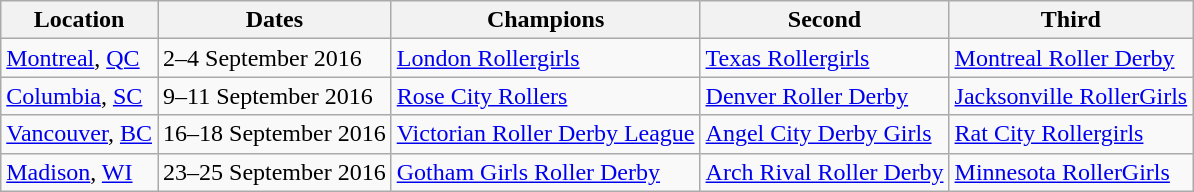<table class="wikitable sortable">
<tr>
<th>Location</th>
<th>Dates</th>
<th>Champions</th>
<th>Second</th>
<th>Third</th>
</tr>
<tr>
<td><a href='#'>Montreal</a>, <a href='#'>QC</a></td>
<td>2–4 September 2016</td>
<td><a href='#'>London Rollergirls</a></td>
<td><a href='#'>Texas Rollergirls</a></td>
<td><a href='#'>Montreal Roller Derby</a></td>
</tr>
<tr>
<td><a href='#'>Columbia</a>, <a href='#'>SC</a></td>
<td>9–11 September 2016</td>
<td><a href='#'>Rose City Rollers</a></td>
<td><a href='#'>Denver Roller Derby</a></td>
<td><a href='#'>Jacksonville RollerGirls</a></td>
</tr>
<tr>
<td><a href='#'>Vancouver</a>, <a href='#'>BC</a></td>
<td>16–18 September 2016</td>
<td><a href='#'>Victorian Roller Derby League</a></td>
<td><a href='#'>Angel City Derby Girls</a></td>
<td><a href='#'>Rat City Rollergirls</a></td>
</tr>
<tr>
<td><a href='#'>Madison</a>, <a href='#'>WI</a></td>
<td>23–25 September 2016</td>
<td><a href='#'>Gotham Girls Roller Derby</a></td>
<td><a href='#'>Arch Rival Roller Derby</a></td>
<td><a href='#'>Minnesota RollerGirls</a></td>
</tr>
</table>
